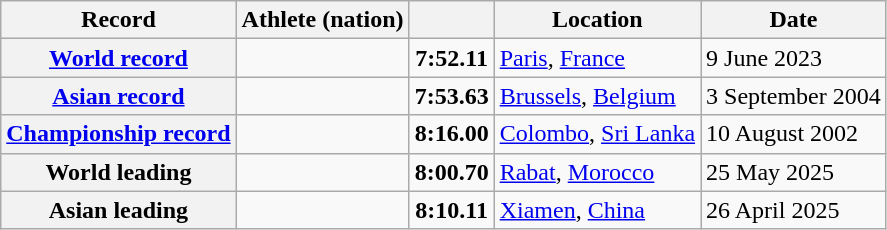<table class="wikitable">
<tr>
<th scope="col">Record</th>
<th scope="col">Athlete (nation)</th>
<th scope="col"></th>
<th scope="col">Location</th>
<th scope="col">Date</th>
</tr>
<tr>
<th scope="row"><a href='#'>World record</a></th>
<td></td>
<td align="center"><strong>7:52.11</strong></td>
<td><a href='#'>Paris</a>, <a href='#'>France</a></td>
<td>9 June 2023</td>
</tr>
<tr>
<th scope="row"><a href='#'>Asian record</a></th>
<td></td>
<td align="center"><strong>7:53.63</strong></td>
<td><a href='#'>Brussels</a>, <a href='#'>Belgium</a></td>
<td>3 September 2004</td>
</tr>
<tr>
<th><a href='#'>Championship record</a></th>
<td></td>
<td align="center"><strong>8:16.00</strong></td>
<td><a href='#'>Colombo</a>, <a href='#'>Sri Lanka</a></td>
<td>10 August 2002</td>
</tr>
<tr>
<th scope="row">World leading</th>
<td></td>
<td align="center"><strong>8:00.70</strong></td>
<td><a href='#'>Rabat</a>, <a href='#'>Morocco</a></td>
<td>25 May 2025</td>
</tr>
<tr>
<th scope="row">Asian leading</th>
<td></td>
<td align="center"><strong>8:10.11</strong></td>
<td><a href='#'>Xiamen</a>, <a href='#'>China</a></td>
<td>26 April 2025</td>
</tr>
</table>
